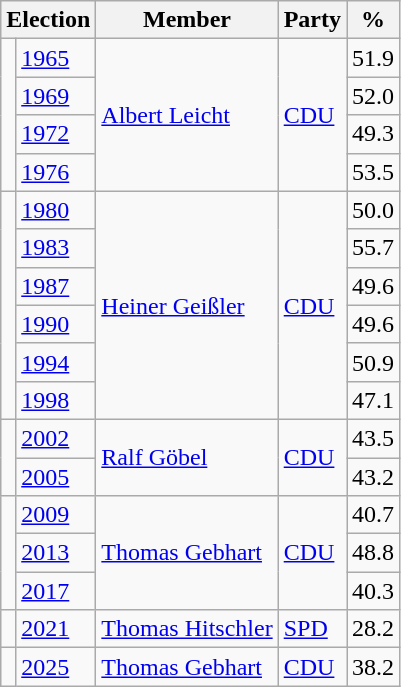<table class=wikitable>
<tr>
<th colspan=2>Election</th>
<th>Member</th>
<th>Party</th>
<th>%</th>
</tr>
<tr>
<td rowspan=4 bgcolor=></td>
<td><a href='#'>1965</a></td>
<td rowspan=4><a href='#'>Albert Leicht</a></td>
<td rowspan=4><a href='#'>CDU</a></td>
<td align=right>51.9</td>
</tr>
<tr>
<td><a href='#'>1969</a></td>
<td align=right>52.0</td>
</tr>
<tr>
<td><a href='#'>1972</a></td>
<td align=right>49.3</td>
</tr>
<tr>
<td><a href='#'>1976</a></td>
<td align=right>53.5</td>
</tr>
<tr>
<td rowspan=6 bgcolor=></td>
<td><a href='#'>1980</a></td>
<td rowspan=6><a href='#'>Heiner Geißler</a></td>
<td rowspan=6><a href='#'>CDU</a></td>
<td align=right>50.0</td>
</tr>
<tr>
<td><a href='#'>1983</a></td>
<td align=right>55.7</td>
</tr>
<tr>
<td><a href='#'>1987</a></td>
<td align=right>49.6</td>
</tr>
<tr>
<td><a href='#'>1990</a></td>
<td align=right>49.6</td>
</tr>
<tr>
<td><a href='#'>1994</a></td>
<td align=right>50.9</td>
</tr>
<tr>
<td><a href='#'>1998</a></td>
<td align=right>47.1</td>
</tr>
<tr>
<td rowspan=2 bgcolor=></td>
<td><a href='#'>2002</a></td>
<td rowspan=2><a href='#'>Ralf Göbel</a></td>
<td rowspan=2><a href='#'>CDU</a></td>
<td align=right>43.5</td>
</tr>
<tr>
<td><a href='#'>2005</a></td>
<td align=right>43.2</td>
</tr>
<tr>
<td rowspan=3 bgcolor=></td>
<td><a href='#'>2009</a></td>
<td rowspan=3><a href='#'>Thomas Gebhart</a></td>
<td rowspan=3><a href='#'>CDU</a></td>
<td align=right>40.7</td>
</tr>
<tr>
<td><a href='#'>2013</a></td>
<td align=right>48.8</td>
</tr>
<tr>
<td><a href='#'>2017</a></td>
<td align=right>40.3</td>
</tr>
<tr>
<td bgcolor=></td>
<td><a href='#'>2021</a></td>
<td><a href='#'>Thomas Hitschler</a></td>
<td><a href='#'>SPD</a></td>
<td align=right>28.2</td>
</tr>
<tr>
<td bgcolor=></td>
<td><a href='#'>2025</a></td>
<td><a href='#'>Thomas Gebhart</a></td>
<td><a href='#'>CDU</a></td>
<td align=right>38.2</td>
</tr>
</table>
